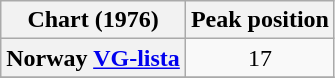<table class="wikitable sortable plainrowheaders">
<tr>
<th scope="col">Chart (1976)</th>
<th scope="col">Peak position</th>
</tr>
<tr>
<th scope="row">Norway <a href='#'>VG-lista</a></th>
<td style="text-align:center;">17</td>
</tr>
<tr>
</tr>
</table>
